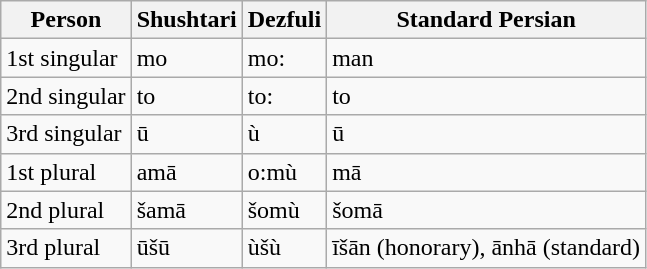<table class="wikitable">
<tr>
<th>Person</th>
<th>Shushtari</th>
<th>Dezfuli</th>
<th>Standard Persian</th>
</tr>
<tr>
<td>1st singular</td>
<td>mo</td>
<td>mo:</td>
<td>man</td>
</tr>
<tr>
<td>2nd singular</td>
<td>to</td>
<td>to:</td>
<td>to</td>
</tr>
<tr>
<td>3rd singular</td>
<td>ū</td>
<td>ù</td>
<td>ū</td>
</tr>
<tr>
<td>1st plural</td>
<td>amā</td>
<td>o:mù</td>
<td>mā</td>
</tr>
<tr>
<td>2nd plural</td>
<td>šamā</td>
<td>šomù</td>
<td>šomā</td>
</tr>
<tr>
<td>3rd plural</td>
<td>ūšū</td>
<td>ùšù</td>
<td>īšān (honorary), ānhā (standard)</td>
</tr>
</table>
